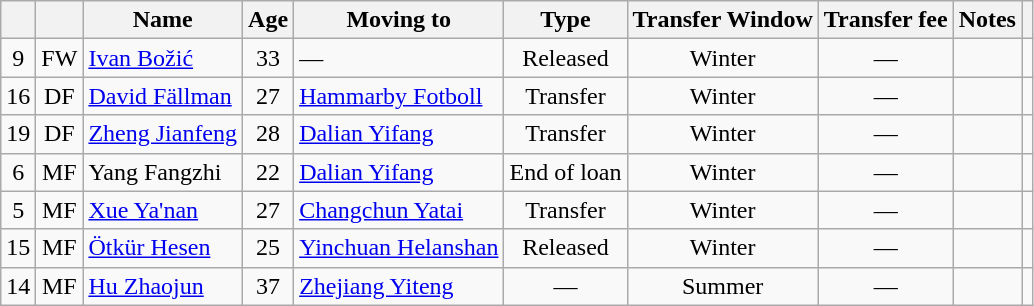<table class="wikitable" style="text-align: center ">
<tr>
<th></th>
<th></th>
<th>Name</th>
<th>Age</th>
<th>Moving to</th>
<th>Type</th>
<th>Transfer Window</th>
<th>Transfer fee</th>
<th>Notes</th>
<th></th>
</tr>
<tr>
<td>9</td>
<td>FW</td>
<td align=left> <a href='#'>Ivan Božić</a></td>
<td>33</td>
<td align=left>—</td>
<td>Released</td>
<td>Winter</td>
<td>—</td>
<td></td>
<td></td>
</tr>
<tr>
<td>16</td>
<td>DF</td>
<td align=left> <a href='#'>David Fällman</a></td>
<td>27</td>
<td align=left> <a href='#'>Hammarby Fotboll</a></td>
<td>Transfer</td>
<td>Winter</td>
<td>—</td>
<td></td>
<td></td>
</tr>
<tr>
<td>19</td>
<td>DF</td>
<td align=left> <a href='#'>Zheng Jianfeng</a></td>
<td>28</td>
<td align=left> <a href='#'>Dalian Yifang</a></td>
<td>Transfer</td>
<td>Winter</td>
<td>—</td>
<td></td>
<td></td>
</tr>
<tr>
<td>6</td>
<td>MF</td>
<td align=left> Yang Fangzhi</td>
<td>22</td>
<td align=left> <a href='#'>Dalian Yifang</a></td>
<td>End of loan</td>
<td>Winter</td>
<td>—</td>
<td></td>
<td></td>
</tr>
<tr>
<td>5</td>
<td>MF</td>
<td align=left> <a href='#'>Xue Ya'nan</a></td>
<td>27</td>
<td align=left> <a href='#'>Changchun Yatai</a></td>
<td>Transfer</td>
<td>Winter</td>
<td>—</td>
<td></td>
<td></td>
</tr>
<tr>
<td>15</td>
<td>MF</td>
<td align=left> <a href='#'>Ötkür Hesen</a></td>
<td>25</td>
<td align=left> <a href='#'>Yinchuan Helanshan</a></td>
<td>Released</td>
<td>Winter</td>
<td>—</td>
<td></td>
<td></td>
</tr>
<tr>
<td>14</td>
<td>MF</td>
<td align=left> <a href='#'>Hu Zhaojun</a></td>
<td>37</td>
<td align=left> <a href='#'>Zhejiang Yiteng</a></td>
<td>—</td>
<td>Summer</td>
<td>—</td>
<td></td>
<td></td>
</tr>
</table>
